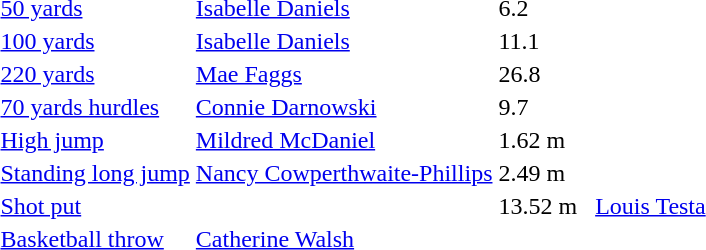<table>
<tr>
<td><a href='#'>50 yards</a></td>
<td><a href='#'>Isabelle Daniels</a></td>
<td>6.2</td>
<td></td>
<td></td>
<td></td>
<td></td>
</tr>
<tr>
<td><a href='#'>100 yards</a></td>
<td><a href='#'>Isabelle Daniels</a></td>
<td>11.1</td>
<td></td>
<td></td>
<td></td>
<td></td>
</tr>
<tr>
<td><a href='#'>220 yards</a></td>
<td><a href='#'>Mae Faggs</a></td>
<td>26.8</td>
<td></td>
<td></td>
<td></td>
<td></td>
</tr>
<tr>
<td><a href='#'>70 yards hurdles</a></td>
<td><a href='#'>Connie Darnowski</a></td>
<td>9.7</td>
<td></td>
<td></td>
<td></td>
<td></td>
</tr>
<tr>
<td><a href='#'>High jump</a></td>
<td><a href='#'>Mildred McDaniel</a></td>
<td>1.62 m</td>
<td></td>
<td></td>
<td></td>
<td></td>
</tr>
<tr>
<td><a href='#'>Standing long jump</a></td>
<td><a href='#'>Nancy Cowperthwaite-Phillips</a></td>
<td>2.49 m</td>
<td></td>
<td></td>
<td></td>
<td></td>
</tr>
<tr>
<td><a href='#'>Shot put</a></td>
<td></td>
<td>13.52 m</td>
<td></td>
<td></td>
<td><a href='#'>Louis Testa</a></td>
<td></td>
</tr>
<tr>
<td><a href='#'>Basketball throw</a></td>
<td><a href='#'>Catherine Walsh</a></td>
<td></td>
<td></td>
<td></td>
<td></td>
<td></td>
</tr>
</table>
